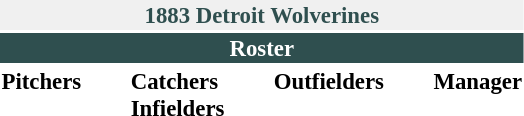<table class="toccolours" style="font-size: 95%;">
<tr>
<th colspan="10" style="background-color: #F0F0F0; color: #2F4F4F; text-align: center;">1883 Detroit Wolverines</th>
</tr>
<tr>
<td colspan="10" style="background-color: #2F4F4F; color: white; text-align: center;"><strong>Roster</strong></td>
</tr>
<tr>
<td valign="top"><strong>Pitchers</strong><br>



</td>
<td width="25px"></td>
<td valign="top"><strong>Catchers</strong><br>
<strong>Infielders</strong>




</td>
<td width="25px"></td>
<td valign="top"><strong>Outfielders</strong><br>



</td>
<td width="25px"></td>
<td valign="top"><strong>Manager</strong><br></td>
</tr>
</table>
